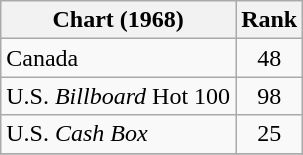<table class="wikitable sortable">
<tr>
<th>Chart (1968)</th>
<th style="text-align:center;">Rank</th>
</tr>
<tr>
<td>Canada </td>
<td style="text-align:center;">48</td>
</tr>
<tr>
<td>U.S. <em>Billboard</em> Hot 100</td>
<td style="text-align:center;">98</td>
</tr>
<tr>
<td>U.S. <em>Cash Box</em> </td>
<td style="text-align:center;">25</td>
</tr>
<tr>
</tr>
</table>
